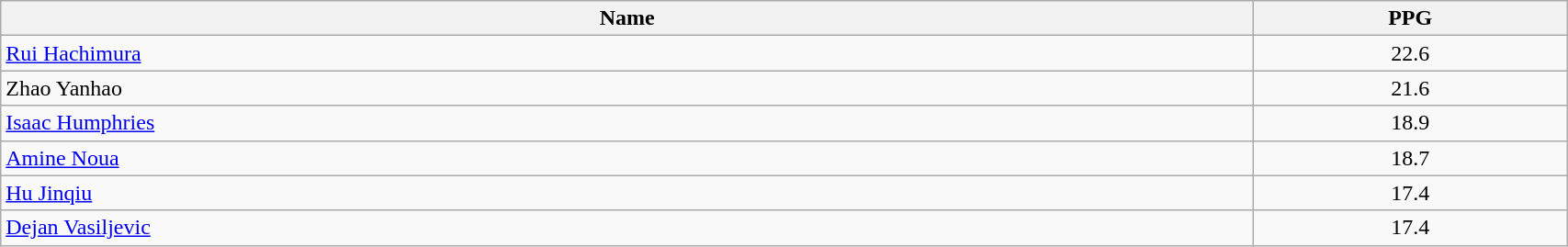<table class=wikitable width="90%">
<tr>
<th width="80%">Name</th>
<th width="20%">PPG</th>
</tr>
<tr>
<td> <a href='#'>Rui Hachimura</a></td>
<td align=center>22.6</td>
</tr>
<tr>
<td> Zhao Yanhao</td>
<td align=center>21.6</td>
</tr>
<tr>
<td> <a href='#'>Isaac Humphries</a></td>
<td align=center>18.9</td>
</tr>
<tr>
<td> <a href='#'>Amine Noua</a></td>
<td align=center>18.7</td>
</tr>
<tr>
<td> <a href='#'>Hu Jinqiu</a></td>
<td align=center>17.4</td>
</tr>
<tr>
<td> <a href='#'>Dejan Vasiljevic</a></td>
<td align=center>17.4</td>
</tr>
</table>
